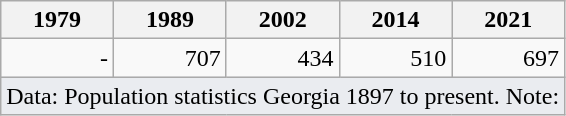<table class="wikitable" style="text-align:right">
<tr>
<th>1979</th>
<th>1989</th>
<th>2002</th>
<th>2014</th>
<th>2021</th>
</tr>
<tr>
<td>-</td>
<td>707</td>
<td> 434</td>
<td> 510</td>
<td> 697</td>
</tr>
<tr>
<td colspan=15 class="wikitable" style="align:left;text-align:left;background-color:#eaecf0">Data: Population statistics Georgia 1897 to present. Note:</td>
</tr>
</table>
